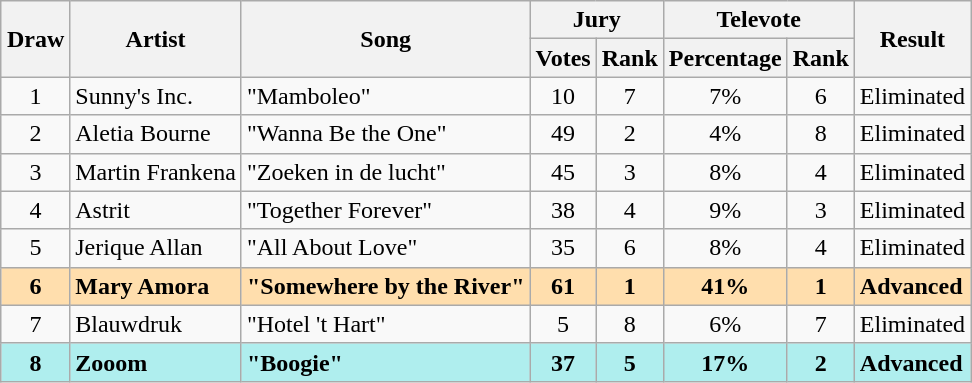<table class="sortable wikitable" style="margin: 1em auto 1em auto; text-align:center">
<tr>
<th rowspan="2">Draw</th>
<th rowspan="2">Artist</th>
<th rowspan="2">Song</th>
<th colspan="2">Jury</th>
<th colspan="2">Televote</th>
<th rowspan="2">Result</th>
</tr>
<tr>
<th>Votes</th>
<th>Rank</th>
<th>Percentage</th>
<th>Rank</th>
</tr>
<tr>
<td>1</td>
<td align="left">Sunny's Inc.</td>
<td align="left">"Mamboleo"</td>
<td>10</td>
<td>7</td>
<td>7%</td>
<td>6</td>
<td align="left">Eliminated</td>
</tr>
<tr>
<td>2</td>
<td align="left">Aletia Bourne</td>
<td align="left">"Wanna Be the One"</td>
<td>49</td>
<td>2</td>
<td>4%</td>
<td>8</td>
<td align="left">Eliminated</td>
</tr>
<tr>
<td>3</td>
<td align="left">Martin Frankena</td>
<td align="left">"Zoeken in de lucht"</td>
<td>45</td>
<td>3</td>
<td>8%</td>
<td>4</td>
<td align="left">Eliminated</td>
</tr>
<tr>
<td>4</td>
<td align="left">Astrit</td>
<td align="left">"Together Forever"</td>
<td>38</td>
<td>4</td>
<td>9%</td>
<td>3</td>
<td align="left">Eliminated</td>
</tr>
<tr>
<td>5</td>
<td align="left">Jerique Allan</td>
<td align="left">"All About Love"</td>
<td>35</td>
<td>6</td>
<td>8%</td>
<td>4</td>
<td align="left">Eliminated</td>
</tr>
<tr style="font-weight:bold; background:navajowhite;">
<td>6</td>
<td align="left">Mary Amora</td>
<td align="left">"Somewhere by the River"</td>
<td>61</td>
<td>1</td>
<td>41%</td>
<td>1</td>
<td align="left">Advanced</td>
</tr>
<tr>
<td>7</td>
<td align="left">Blauwdruk</td>
<td align="left">"Hotel 't Hart"</td>
<td>5</td>
<td>8</td>
<td>6%</td>
<td>7</td>
<td align="left">Eliminated</td>
</tr>
<tr style="font-weight:bold; background:paleturquoise;">
<td>8</td>
<td align="left">Zooom</td>
<td align="left">"Boogie"</td>
<td>37</td>
<td>5</td>
<td>17%</td>
<td>2</td>
<td align="left">Advanced</td>
</tr>
</table>
